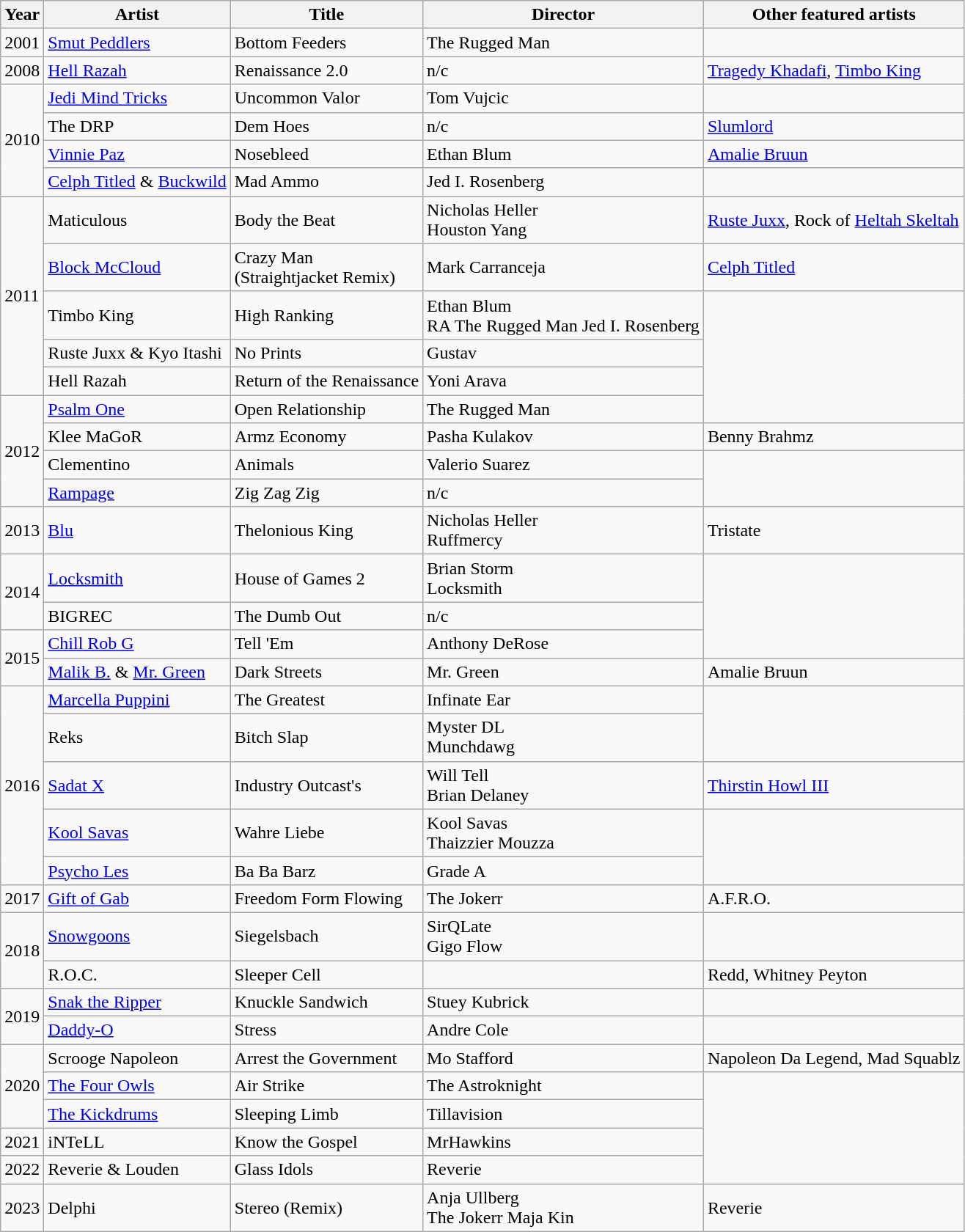<table class="wikitable">
<tr>
<th>Year</th>
<th>Artist</th>
<th>Title</th>
<th>Director</th>
<th>Other featured artists</th>
</tr>
<tr>
<td>2001</td>
<td><a href='#'>Smut Peddlers</a></td>
<td>Bottom Feeders</td>
<td>The Rugged Man</td>
<td></td>
</tr>
<tr>
<td>2008</td>
<td><a href='#'>Hell Razah</a></td>
<td>Renaissance 2.0</td>
<td>n/c</td>
<td><a href='#'>Tragedy Khadafi</a>, <a href='#'>Timbo King</a></td>
</tr>
<tr>
<td rowspan="4">2010</td>
<td><a href='#'>Jedi Mind Tricks</a></td>
<td>Uncommon Valor</td>
<td>Tom Vujcic</td>
<td></td>
</tr>
<tr>
<td>The DRP</td>
<td>Dem Hoes</td>
<td>n/c</td>
<td><a href='#'>Slumlord</a></td>
</tr>
<tr>
<td><a href='#'>Vinnie Paz</a></td>
<td>Nosebleed</td>
<td>Ethan Blum</td>
<td><a href='#'>Amalie Bruun</a></td>
</tr>
<tr>
<td><a href='#'>Celph Titled</a> & <a href='#'>Buckwild</a></td>
<td>Mad Ammo</td>
<td>Jed I. Rosenberg</td>
<td></td>
</tr>
<tr>
<td rowspan="5">2011</td>
<td>Maticulous</td>
<td>Body the Beat</td>
<td>Nicholas Heller<br>Houston Yang</td>
<td><a href='#'>Ruste Juxx</a>, Rock of <a href='#'>Heltah Skeltah</a></td>
</tr>
<tr>
<td><a href='#'>Block McCloud</a></td>
<td>Crazy Man<br>(Straightjacket Remix)</td>
<td>Mark Carranceja</td>
<td><a href='#'>Celph Titled</a></td>
</tr>
<tr>
<td>Timbo King</td>
<td>High Ranking</td>
<td>Ethan Blum<br>RA The Rugged Man
Jed I. Rosenberg</td>
<td rowspan="4"></td>
</tr>
<tr>
<td>Ruste Juxx & Kyo Itashi</td>
<td>No Prints</td>
<td>Gustav</td>
</tr>
<tr>
<td>Hell Razah</td>
<td>Return of the Renaissance</td>
<td>Yoni Arava</td>
</tr>
<tr>
<td rowspan="4">2012</td>
<td><a href='#'>Psalm One</a></td>
<td>Open Relationship</td>
<td>The Rugged Man</td>
</tr>
<tr>
<td>Klee MaGoR</td>
<td>Armz Economy</td>
<td>Pasha Kulakov</td>
<td>Benny Brahmz</td>
</tr>
<tr>
<td>Clementino</td>
<td>Animals</td>
<td>Valerio Suarez</td>
<td rowspan="2"></td>
</tr>
<tr>
<td><a href='#'>Rampage</a></td>
<td>Zig Zag Zig</td>
<td>n/c</td>
</tr>
<tr>
<td>2013</td>
<td><a href='#'>Blu</a></td>
<td>Thelonious King</td>
<td>Nicholas Heller<br>Ruffmercy</td>
<td>Tristate</td>
</tr>
<tr>
<td rowspan="2">2014</td>
<td><a href='#'>Locksmith</a></td>
<td>House of Games 2</td>
<td>Brian Storm<br>Locksmith</td>
<td rowspan="3"></td>
</tr>
<tr>
<td>BIGREC</td>
<td>The Dumb Out</td>
<td>n/c</td>
</tr>
<tr>
<td rowspan="2">2015</td>
<td><a href='#'>Chill Rob G</a></td>
<td>Tell 'Em</td>
<td>Anthony DeRose</td>
</tr>
<tr>
<td><a href='#'>Malik B.</a> & <a href='#'>Mr. Green</a></td>
<td>Dark Streets</td>
<td>Mr. Green</td>
<td>Amalie Bruun</td>
</tr>
<tr>
<td rowspan="5">2016</td>
<td><a href='#'>Marcella Puppini</a></td>
<td>The Greatest</td>
<td>Infinate Ear</td>
<td rowspan="2"></td>
</tr>
<tr>
<td>Reks</td>
<td>Bitch Slap</td>
<td>Myster DL<br>Munchdawg</td>
</tr>
<tr>
<td><a href='#'>Sadat X</a></td>
<td>Industry Outcast's</td>
<td>Will Tell<br>Brian Delaney</td>
<td><a href='#'>Thirstin Howl III</a></td>
</tr>
<tr>
<td><a href='#'>Kool Savas</a></td>
<td>Wahre Liebe</td>
<td>Kool Savas<br>Thaizzier Mouzza</td>
<td rowspan="2"></td>
</tr>
<tr>
<td><a href='#'>Psycho Les</a></td>
<td>Ba Ba Barz</td>
<td>Grade A</td>
</tr>
<tr>
<td>2017</td>
<td><a href='#'>Gift of Gab</a></td>
<td>Freedom Form Flowing</td>
<td>The Jokerr</td>
<td>A.F.R.O.</td>
</tr>
<tr>
<td rowspan="2">2018</td>
<td><a href='#'>Snowgoons</a></td>
<td>Siegelsbach</td>
<td>SirQLate<br>Gigo Flow</td>
<td></td>
</tr>
<tr>
<td>R.O.C.</td>
<td>Sleeper Cell</td>
<td></td>
<td>Redd, Whitney Peyton</td>
</tr>
<tr>
<td rowspan="2">2019</td>
<td><a href='#'>Snak the Ripper</a></td>
<td>Knuckle Sandwich</td>
<td>Stuey Kubrick</td>
<td></td>
</tr>
<tr>
<td><a href='#'>Daddy-O</a></td>
<td>Stress</td>
<td>Andre Cole</td>
<td></td>
</tr>
<tr>
<td rowspan="3">2020</td>
<td>Scrooge Napoleon</td>
<td>Arrest the Government</td>
<td>Mo Stafford</td>
<td>Napoleon Da Legend, Mad Squablz</td>
</tr>
<tr>
<td><a href='#'>The Four Owls</a></td>
<td>Air Strike</td>
<td>The Astroknight</td>
<td rowspan="4"></td>
</tr>
<tr>
<td><a href='#'>The Kickdrums</a></td>
<td>Sleeping Limb</td>
<td>Tillavision</td>
</tr>
<tr>
<td>2021</td>
<td>iNTeLL</td>
<td>Know the Gospel</td>
<td>MrHawkins</td>
</tr>
<tr>
<td>2022</td>
<td>Reverie & Louden</td>
<td>Glass Idols</td>
<td>Reverie</td>
</tr>
<tr>
<td>2023</td>
<td>Delphi</td>
<td>Stereo (Remix)</td>
<td>Anja Ullberg<br>The Jokerr
Maja Kin</td>
<td>Reverie</td>
</tr>
</table>
